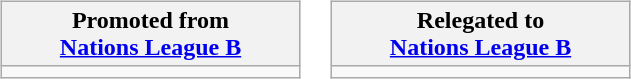<table>
<tr style="vertical-align:top">
<td><br><table class="wikitable" style="width:200px">
<tr>
<th>Promoted from<br><a href='#'>Nations League B</a></th>
</tr>
<tr>
<td></td>
</tr>
</table>
</td>
<td><br><table class="wikitable" style="width:200px">
<tr>
<th>Relegated to<br><a href='#'>Nations League B</a></th>
</tr>
<tr>
<td></td>
</tr>
</table>
</td>
</tr>
</table>
